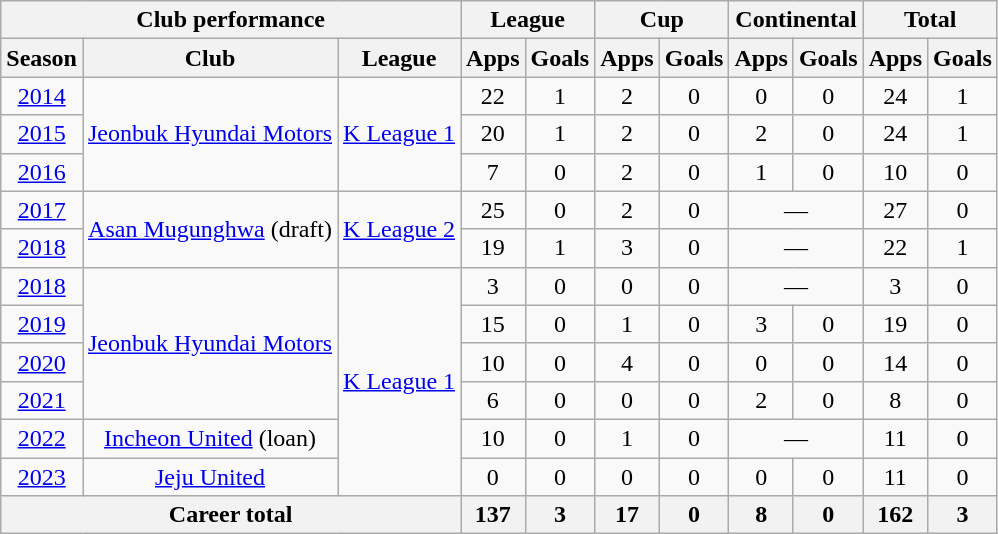<table class="wikitable" style="text-align:center">
<tr>
<th colspan=3>Club performance</th>
<th colspan=2>League</th>
<th colspan=2>Cup</th>
<th colspan=2>Continental</th>
<th colspan=2>Total</th>
</tr>
<tr>
<th>Season</th>
<th>Club</th>
<th>League</th>
<th>Apps</th>
<th>Goals</th>
<th>Apps</th>
<th>Goals</th>
<th>Apps</th>
<th>Goals</th>
<th>Apps</th>
<th>Goals</th>
</tr>
<tr>
<td><a href='#'>2014</a></td>
<td rowspan="3"><a href='#'>Jeonbuk Hyundai Motors</a></td>
<td rowspan="3"><a href='#'>K League 1</a></td>
<td>22</td>
<td>1</td>
<td>2</td>
<td>0</td>
<td>0</td>
<td>0</td>
<td>24</td>
<td>1</td>
</tr>
<tr>
<td><a href='#'>2015</a></td>
<td>20</td>
<td>1</td>
<td>2</td>
<td>0</td>
<td>2</td>
<td>0</td>
<td>24</td>
<td>1</td>
</tr>
<tr>
<td><a href='#'>2016</a></td>
<td>7</td>
<td>0</td>
<td>2</td>
<td>0</td>
<td>1</td>
<td>0</td>
<td>10</td>
<td>0</td>
</tr>
<tr>
<td><a href='#'>2017</a></td>
<td rowspan="2"><a href='#'>Asan Mugunghwa</a> (draft)</td>
<td rowspan="2"><a href='#'>K League 2</a></td>
<td>25</td>
<td>0</td>
<td>2</td>
<td>0</td>
<td colspan=2>—</td>
<td>27</td>
<td>0</td>
</tr>
<tr>
<td><a href='#'>2018</a></td>
<td>19</td>
<td>1</td>
<td>3</td>
<td>0</td>
<td colspan=2>—</td>
<td>22</td>
<td>1</td>
</tr>
<tr>
<td><a href='#'>2018</a></td>
<td rowspan="4"><a href='#'>Jeonbuk Hyundai Motors</a></td>
<td rowspan="6"><a href='#'>K League 1</a></td>
<td>3</td>
<td>0</td>
<td>0</td>
<td>0</td>
<td colspan=2>—</td>
<td>3</td>
<td>0</td>
</tr>
<tr>
<td><a href='#'>2019</a></td>
<td>15</td>
<td>0</td>
<td>1</td>
<td>0</td>
<td>3</td>
<td>0</td>
<td>19</td>
<td>0</td>
</tr>
<tr>
<td><a href='#'>2020</a></td>
<td>10</td>
<td>0</td>
<td>4</td>
<td>0</td>
<td>0</td>
<td>0</td>
<td>14</td>
<td>0</td>
</tr>
<tr>
<td><a href='#'>2021</a></td>
<td>6</td>
<td>0</td>
<td>0</td>
<td>0</td>
<td>2</td>
<td>0</td>
<td>8</td>
<td>0</td>
</tr>
<tr>
<td><a href='#'>2022</a></td>
<td><a href='#'>Incheon United</a> (loan)</td>
<td>10</td>
<td>0</td>
<td>1</td>
<td>0</td>
<td colspan=2>—</td>
<td>11</td>
<td>0</td>
</tr>
<tr>
<td><a href='#'>2023</a></td>
<td><a href='#'>Jeju United</a></td>
<td>0</td>
<td>0</td>
<td>0</td>
<td>0</td>
<td>0</td>
<td>0</td>
<td>11</td>
<td>0</td>
</tr>
<tr>
<th colspan=3>Career total</th>
<th>137</th>
<th>3</th>
<th>17</th>
<th>0</th>
<th>8</th>
<th>0</th>
<th>162</th>
<th>3</th>
</tr>
</table>
